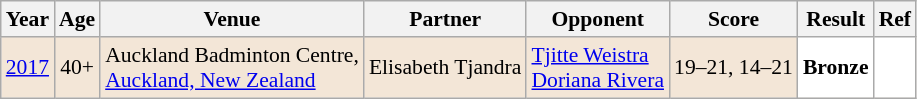<table class="sortable wikitable" style="font-size: 90%;">
<tr>
<th>Year</th>
<th>Age</th>
<th>Venue</th>
<th>Partner</th>
<th>Opponent</th>
<th>Score</th>
<th>Result</th>
<th>Ref</th>
</tr>
<tr style="background:#F3E6D7">
<td align="center"><a href='#'>2017</a></td>
<td align="center">40+</td>
<td align="left">Auckland Badminton Centre,<br><a href='#'>Auckland, New Zealand</a></td>
<td align="left"> Elisabeth Tjandra</td>
<td align="left"> <a href='#'>Tjitte Weistra</a> <br>  <a href='#'>Doriana Rivera</a></td>
<td align="left">19–21, 14–21</td>
<td style="text-align:left; background:white"> <strong>Bronze</strong></td>
<td style="text-align:center; background:white"></td>
</tr>
</table>
